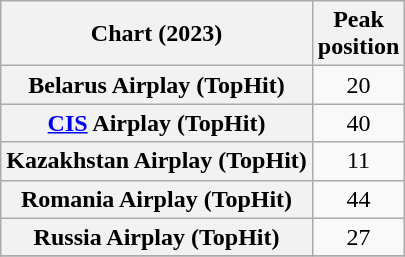<table class="wikitable plainrowheaders sortable" style="text-align:center">
<tr>
<th scope="col">Chart (2023)</th>
<th scope="col">Peak<br>position</th>
</tr>
<tr>
<th scope="row">Belarus Airplay (TopHit)</th>
<td>20</td>
</tr>
<tr>
<th scope="row"><a href='#'>CIS</a> Airplay (TopHit)</th>
<td>40</td>
</tr>
<tr>
<th scope="row">Kazakhstan Airplay (TopHit)</th>
<td>11</td>
</tr>
<tr>
<th scope="row">Romania Airplay (TopHit)</th>
<td>44</td>
</tr>
<tr>
<th scope="row">Russia Airplay (TopHit)</th>
<td>27</td>
</tr>
<tr>
</tr>
</table>
